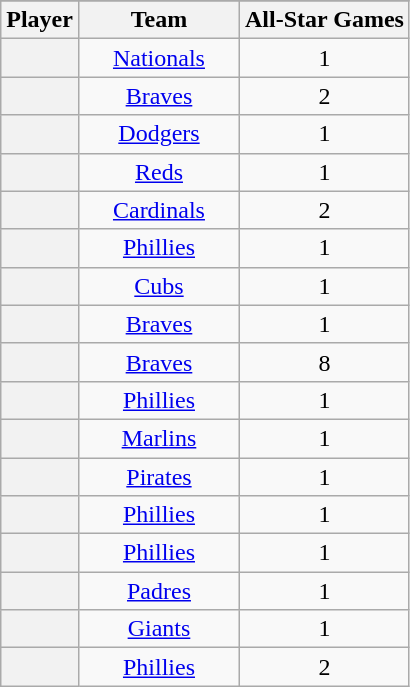<table class="wikitable sortable plainrowheaders" style="text-align:center;">
<tr>
</tr>
<tr>
<th scope="col">Player</th>
<th scope="col" style="width:100px;">Team</th>
<th scope="col">All-Star Games</th>
</tr>
<tr>
<th scope="row" style="text-align:center"></th>
<td><a href='#'>Nationals</a></td>
<td>1</td>
</tr>
<tr>
<th scope="row" style="text-align:center"></th>
<td><a href='#'>Braves</a></td>
<td>2</td>
</tr>
<tr>
<th scope="row" style="text-align:center"></th>
<td><a href='#'>Dodgers</a></td>
<td>1</td>
</tr>
<tr>
<th scope="row" style="text-align:center"></th>
<td><a href='#'>Reds</a></td>
<td>1</td>
</tr>
<tr>
<th scope="row" style="text-align:center"></th>
<td><a href='#'>Cardinals</a></td>
<td>2</td>
</tr>
<tr>
<th scope="row" style="text-align:center"></th>
<td><a href='#'>Phillies</a></td>
<td>1</td>
</tr>
<tr>
<th scope="row" style="text-align:center"></th>
<td><a href='#'>Cubs</a></td>
<td>1</td>
</tr>
<tr>
<th scope="row" style="text-align:center"></th>
<td><a href='#'>Braves</a></td>
<td>1</td>
</tr>
<tr>
<th scope="row" style="text-align:center"></th>
<td><a href='#'>Braves</a></td>
<td>8</td>
</tr>
<tr>
<th scope="row" style="text-align:center"></th>
<td><a href='#'>Phillies</a></td>
<td>1</td>
</tr>
<tr>
<th scope="row" style="text-align:center"></th>
<td><a href='#'>Marlins</a></td>
<td>1</td>
</tr>
<tr>
<th scope="row" style="text-align:center"></th>
<td><a href='#'>Pirates</a></td>
<td>1</td>
</tr>
<tr>
<th scope="row" style="text-align:center"></th>
<td><a href='#'>Phillies</a></td>
<td>1</td>
</tr>
<tr>
<th scope="row" style="text-align:center"></th>
<td><a href='#'>Phillies</a></td>
<td>1</td>
</tr>
<tr>
<th scope="row" style="text-align:center"></th>
<td><a href='#'>Padres</a></td>
<td>1</td>
</tr>
<tr>
<th scope="row" style="text-align:center"></th>
<td><a href='#'>Giants</a></td>
<td>1</td>
</tr>
<tr>
<th scope="row" style="text-align:center"></th>
<td><a href='#'>Phillies</a></td>
<td>2</td>
</tr>
</table>
